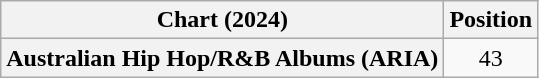<table class="wikitable plainrowheaders" style="text-align:center">
<tr>
<th scope="col">Chart (2024)</th>
<th scope="col">Position</th>
</tr>
<tr>
<th scope="row">Australian Hip Hop/R&B Albums (ARIA)</th>
<td>43</td>
</tr>
</table>
